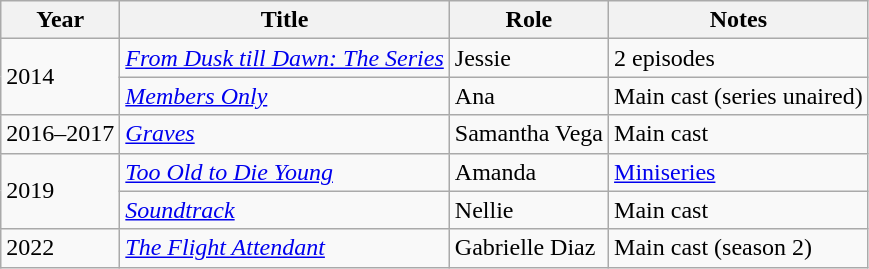<table class="wikitable sortable">
<tr>
<th>Year</th>
<th>Title</th>
<th>Role</th>
<th class="unsortable">Notes</th>
</tr>
<tr>
<td rowspan="2">2014</td>
<td><em><a href='#'>From Dusk till Dawn: The Series</a></em></td>
<td>Jessie</td>
<td>2 episodes</td>
</tr>
<tr>
<td><em><a href='#'>Members Only</a></em></td>
<td>Ana</td>
<td>Main cast (series unaired)</td>
</tr>
<tr>
<td>2016–2017</td>
<td><em><a href='#'>Graves</a></em></td>
<td>Samantha Vega</td>
<td>Main cast</td>
</tr>
<tr>
<td rowspan="2">2019</td>
<td><em><a href='#'>Too Old to Die Young</a></em></td>
<td>Amanda</td>
<td><a href='#'>Miniseries</a></td>
</tr>
<tr>
<td><em><a href='#'>Soundtrack</a></em></td>
<td>Nellie</td>
<td>Main cast</td>
</tr>
<tr>
<td>2022</td>
<td><em><a href='#'>The Flight Attendant</a></em></td>
<td>Gabrielle Diaz</td>
<td>Main cast (season 2)</td>
</tr>
</table>
